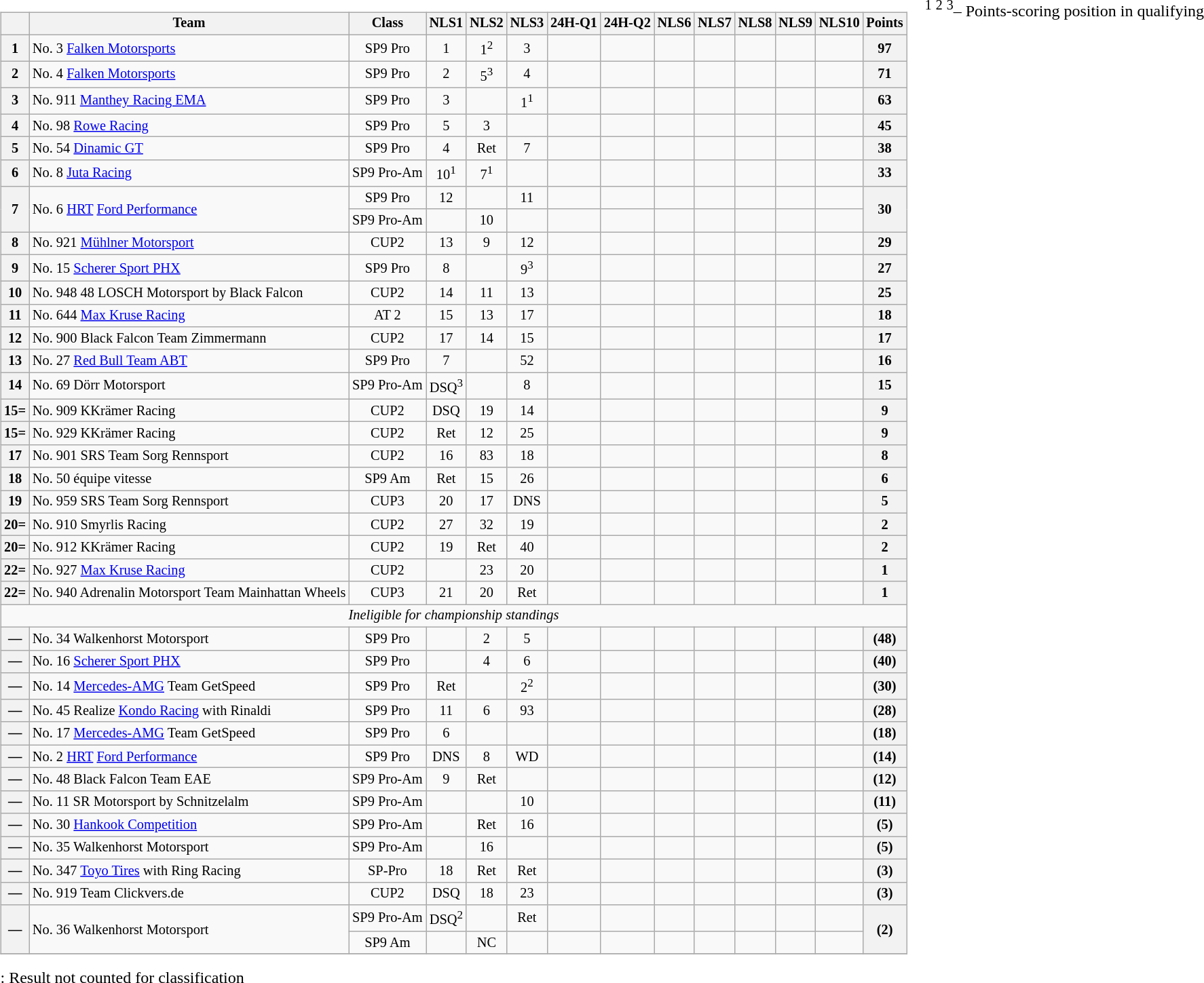<table>
<tr>
<td valign="top"><br><table class="wikitable" style="font-size:85%; text-align:center;">
<tr>
<th></th>
<th>Team</th>
<th>Class</th>
<th>NLS1</th>
<th>NLS2</th>
<th>NLS3</th>
<th>24H-Q1</th>
<th>24H-Q2</th>
<th>NLS6</th>
<th>NLS7</th>
<th>NLS8</th>
<th>NLS9</th>
<th>NLS10</th>
<th>Points</th>
</tr>
<tr>
<th>1</th>
<td align="left"> No. 3 <a href='#'>Falken Motorsports</a></td>
<td>SP9 Pro</td>
<td> 1</td>
<td> 1<sup>2</sup></td>
<td> 3</td>
<td></td>
<td></td>
<td></td>
<td></td>
<td></td>
<td></td>
<td></td>
<th>97</th>
</tr>
<tr>
<th>2</th>
<td align="left"> No. 4 <a href='#'>Falken Motorsports</a></td>
<td>SP9 Pro</td>
<td> 2</td>
<td> 5<sup>3</sup></td>
<td> 4</td>
<td></td>
<td></td>
<td></td>
<td></td>
<td></td>
<td></td>
<td></td>
<th>71</th>
</tr>
<tr>
<th>3</th>
<td align="left"> No. 911 <a href='#'>Manthey Racing EMA</a></td>
<td>SP9 Pro</td>
<td> 3</td>
<td></td>
<td> 1<sup>1</sup></td>
<td></td>
<td></td>
<td></td>
<td></td>
<td></td>
<td></td>
<td></td>
<th>63</th>
</tr>
<tr>
<th>4</th>
<td align="left"> No. 98 <a href='#'>Rowe Racing</a></td>
<td>SP9 Pro</td>
<td> 5</td>
<td> 3</td>
<td></td>
<td></td>
<td></td>
<td></td>
<td></td>
<td></td>
<td></td>
<td></td>
<th>45</th>
</tr>
<tr>
<th>5</th>
<td align="left"> No. 54 <a href='#'>Dinamic GT</a></td>
<td>SP9 Pro</td>
<td> 4</td>
<td> Ret</td>
<td> 7</td>
<td></td>
<td></td>
<td></td>
<td></td>
<td></td>
<td></td>
<td></td>
<th>38</th>
</tr>
<tr>
<th>6</th>
<td align="left"> No. 8 <a href='#'>Juta Racing</a></td>
<td>SP9 Pro-Am</td>
<td> 10<sup>1</sup></td>
<td> 7<sup>1</sup></td>
<td></td>
<td></td>
<td></td>
<td></td>
<td></td>
<td></td>
<td></td>
<td></td>
<th>33</th>
</tr>
<tr>
<th rowspan=2>7</th>
<td rowspan=2 align="left"> No. 6 <a href='#'>HRT</a> <a href='#'>Ford Performance</a></td>
<td>SP9 Pro</td>
<td> 12</td>
<td></td>
<td> 11</td>
<td></td>
<td></td>
<td></td>
<td></td>
<td></td>
<td></td>
<td></td>
<th rowspan=2>30</th>
</tr>
<tr>
<td>SP9 Pro-Am</td>
<td></td>
<td> 10</td>
<td></td>
<td></td>
<td></td>
<td></td>
<td></td>
<td></td>
<td></td>
<td></td>
</tr>
<tr>
<th>8</th>
<td align="left"> No. 921 <a href='#'>Mühlner Motorsport</a></td>
<td>CUP2</td>
<td> 13</td>
<td> 9</td>
<td> 12</td>
<td></td>
<td></td>
<td></td>
<td></td>
<td></td>
<td></td>
<td></td>
<th>29</th>
</tr>
<tr>
<th>9</th>
<td align="left"> No. 15 <a href='#'>Scherer Sport PHX</a></td>
<td>SP9 Pro</td>
<td> 8</td>
<td></td>
<td> 9<sup>3</sup></td>
<td></td>
<td></td>
<td></td>
<td></td>
<td></td>
<td></td>
<td></td>
<th>27</th>
</tr>
<tr>
<th>10</th>
<td align="left"> No. 948 48 LOSCH Motorsport by Black Falcon</td>
<td>CUP2</td>
<td> 14</td>
<td> 11</td>
<td> 13</td>
<td></td>
<td></td>
<td></td>
<td></td>
<td></td>
<td></td>
<td></td>
<th>25</th>
</tr>
<tr>
<th>11</th>
<td align="left"> No. 644 <a href='#'>Max Kruse Racing</a></td>
<td>AT 2</td>
<td> 15</td>
<td> 13</td>
<td> 17</td>
<td></td>
<td></td>
<td></td>
<td></td>
<td></td>
<td></td>
<td></td>
<th>18</th>
</tr>
<tr>
<th>12</th>
<td align="left"> No. 900 Black Falcon Team Zimmermann</td>
<td>CUP2</td>
<td> 17</td>
<td> 14</td>
<td> 15</td>
<td></td>
<td></td>
<td></td>
<td></td>
<td></td>
<td></td>
<td></td>
<th>17</th>
</tr>
<tr>
<th>13</th>
<td align="left"> No. 27 <a href='#'>Red Bull Team ABT</a></td>
<td>SP9 Pro</td>
<td> 7</td>
<td></td>
<td> 52</td>
<td></td>
<td></td>
<td></td>
<td></td>
<td></td>
<td></td>
<td></td>
<th>16</th>
</tr>
<tr>
<th>14</th>
<td align="left"> No. 69 Dörr Motorsport</td>
<td>SP9 Pro-Am</td>
<td> DSQ<sup>3</sup></td>
<td></td>
<td> 8</td>
<td></td>
<td></td>
<td></td>
<td></td>
<td></td>
<td></td>
<td></td>
<th>15</th>
</tr>
<tr>
<th>15=</th>
<td align="left"> No. 909 KKrämer Racing</td>
<td>CUP2</td>
<td> DSQ</td>
<td> 19</td>
<td> 14</td>
<td></td>
<td></td>
<td></td>
<td></td>
<td></td>
<td></td>
<td></td>
<th>9</th>
</tr>
<tr>
<th>15=</th>
<td align="left"> No. 929 KKrämer Racing</td>
<td>CUP2</td>
<td> Ret</td>
<td> 12</td>
<td> 25</td>
<td></td>
<td></td>
<td></td>
<td></td>
<td></td>
<td></td>
<td></td>
<th>9</th>
</tr>
<tr>
<th>17</th>
<td align="left"> No. 901 SRS Team Sorg Rennsport</td>
<td>CUP2</td>
<td> 16</td>
<td> 83</td>
<td> 18</td>
<td></td>
<td></td>
<td></td>
<td></td>
<td></td>
<td></td>
<td></td>
<th>8</th>
</tr>
<tr>
<th>18</th>
<td align="left"> No. 50 équipe vitesse</td>
<td>SP9 Am</td>
<td> Ret</td>
<td> 15</td>
<td> 26</td>
<td></td>
<td></td>
<td></td>
<td></td>
<td></td>
<td></td>
<td></td>
<th>6</th>
</tr>
<tr>
<th>19</th>
<td align="left"> No. 959 SRS Team Sorg Rennsport</td>
<td>CUP3</td>
<td> 20</td>
<td> 17</td>
<td> DNS</td>
<td></td>
<td></td>
<td></td>
<td></td>
<td></td>
<td></td>
<td></td>
<th>5</th>
</tr>
<tr>
<th>20=</th>
<td align="left"> No. 910 Smyrlis Racing</td>
<td>CUP2</td>
<td> 27</td>
<td> 32</td>
<td> 19</td>
<td></td>
<td></td>
<td></td>
<td></td>
<td></td>
<td></td>
<td></td>
<th>2</th>
</tr>
<tr>
<th>20=</th>
<td align="left"> No. 912 KKrämer Racing</td>
<td>CUP2</td>
<td> 19</td>
<td> Ret</td>
<td> 40</td>
<td></td>
<td></td>
<td></td>
<td></td>
<td></td>
<td></td>
<td></td>
<th>2</th>
</tr>
<tr>
<th>22=</th>
<td align="left"> No. 927 <a href='#'>Max Kruse Racing</a></td>
<td>CUP2</td>
<td></td>
<td> 23</td>
<td> 20</td>
<td></td>
<td></td>
<td></td>
<td></td>
<td></td>
<td></td>
<td></td>
<th>1</th>
</tr>
<tr>
<th>22=</th>
<td align="left"> No. 940 Adrenalin Motorsport Team Mainhattan Wheels</td>
<td>CUP3</td>
<td> 21</td>
<td> 20</td>
<td> Ret</td>
<td></td>
<td></td>
<td></td>
<td></td>
<td></td>
<td></td>
<td></td>
<th>1</th>
</tr>
<tr>
<td colspan=14><em>Ineligible for championship standings</em></td>
</tr>
<tr>
<th>—</th>
<td align="left"> No. 34 Walkenhorst Motorsport</td>
<td>SP9 Pro</td>
<td></td>
<td> 2</td>
<td> 5</td>
<td></td>
<td></td>
<td></td>
<td></td>
<td></td>
<td></td>
<td></td>
<th>(48)</th>
</tr>
<tr>
<th>—</th>
<td align="left"> No. 16 <a href='#'>Scherer Sport PHX</a></td>
<td>SP9 Pro</td>
<td></td>
<td> 4</td>
<td> 6</td>
<td></td>
<td></td>
<td></td>
<td></td>
<td></td>
<td></td>
<td></td>
<th>(40)</th>
</tr>
<tr>
<th>—</th>
<td align="left"> No. 14 <a href='#'>Mercedes-AMG</a> Team GetSpeed</td>
<td>SP9 Pro</td>
<td> Ret</td>
<td></td>
<td> 2<sup>2</sup></td>
<td></td>
<td></td>
<td></td>
<td></td>
<td></td>
<td></td>
<td></td>
<th>(30)</th>
</tr>
<tr>
<th>—</th>
<td align="left"> No. 45 Realize <a href='#'>Kondo Racing</a> with Rinaldi</td>
<td>SP9 Pro</td>
<td> 11</td>
<td> 6</td>
<td> 93</td>
<td></td>
<td></td>
<td></td>
<td></td>
<td></td>
<td></td>
<td></td>
<th>(28)</th>
</tr>
<tr>
<th>—</th>
<td align="left"> No. 17 <a href='#'>Mercedes-AMG</a> Team GetSpeed</td>
<td>SP9 Pro</td>
<td> 6</td>
<td></td>
<td></td>
<td></td>
<td></td>
<td></td>
<td></td>
<td></td>
<td></td>
<td></td>
<th>(18)</th>
</tr>
<tr>
<th>—</th>
<td align="left"> No. 2 <a href='#'>HRT</a> <a href='#'>Ford Performance</a></td>
<td>SP9 Pro</td>
<td> DNS</td>
<td> 8</td>
<td> WD</td>
<td></td>
<td></td>
<td></td>
<td></td>
<td></td>
<td></td>
<td></td>
<th>(14)</th>
</tr>
<tr>
<th>—</th>
<td align="left"> No. 48 Black Falcon Team EAE</td>
<td>SP9 Pro-Am</td>
<td> 9</td>
<td> Ret</td>
<td></td>
<td></td>
<td></td>
<td></td>
<td></td>
<td></td>
<td></td>
<td></td>
<th>(12)</th>
</tr>
<tr>
<th>—</th>
<td align="left"> No. 11 SR Motorsport by Schnitzelalm</td>
<td>SP9 Pro-Am</td>
<td></td>
<td></td>
<td> 10</td>
<td></td>
<td></td>
<td></td>
<td></td>
<td></td>
<td></td>
<td></td>
<th>(11)</th>
</tr>
<tr>
<th>—</th>
<td align="left"> No. 30 <a href='#'>Hankook Competition</a></td>
<td>SP9 Pro-Am</td>
<td></td>
<td> Ret</td>
<td> 16</td>
<td></td>
<td></td>
<td></td>
<td></td>
<td></td>
<td></td>
<td></td>
<th>(5)</th>
</tr>
<tr>
<th>—</th>
<td align="left"> No. 35 Walkenhorst Motorsport</td>
<td>SP9 Pro-Am</td>
<td></td>
<td> 16</td>
<td></td>
<td></td>
<td></td>
<td></td>
<td></td>
<td></td>
<td></td>
<td></td>
<th>(5)</th>
</tr>
<tr>
<th>—</th>
<td align="left"> No. 347 <a href='#'>Toyo Tires</a> with Ring Racing</td>
<td>SP-Pro</td>
<td> 18</td>
<td> Ret</td>
<td> Ret</td>
<td></td>
<td></td>
<td></td>
<td></td>
<td></td>
<td></td>
<td></td>
<th>(3)</th>
</tr>
<tr>
<th>—</th>
<td align="left"> No. 919 Team Clickvers.de</td>
<td>CUP2</td>
<td> DSQ</td>
<td> 18</td>
<td> 23</td>
<td></td>
<td></td>
<td></td>
<td></td>
<td></td>
<td></td>
<td></td>
<th>(3)</th>
</tr>
<tr>
<th rowspan=2>—</th>
<td rowspan=2 align="left"> No. 36 Walkenhorst Motorsport</td>
<td>SP9 Pro-Am</td>
<td> DSQ<sup>2</sup></td>
<td></td>
<td> Ret</td>
<td></td>
<td></td>
<td></td>
<td></td>
<td></td>
<td></td>
<td></td>
<th rowspan=2>(2)</th>
</tr>
<tr>
<td>SP9 Am</td>
<td></td>
<td> NC</td>
<td></td>
<td></td>
<td></td>
<td></td>
<td></td>
<td></td>
<td></td>
<td></td>
</tr>
<tr>
</tr>
</table>
<span>: Result not counted for classification</span></td>
<td valign="top"><br>
<span><sup>1</sup> <sup>2</sup> <sup>3</sup>– Points-scoring position in qualifying</span></td>
</tr>
</table>
